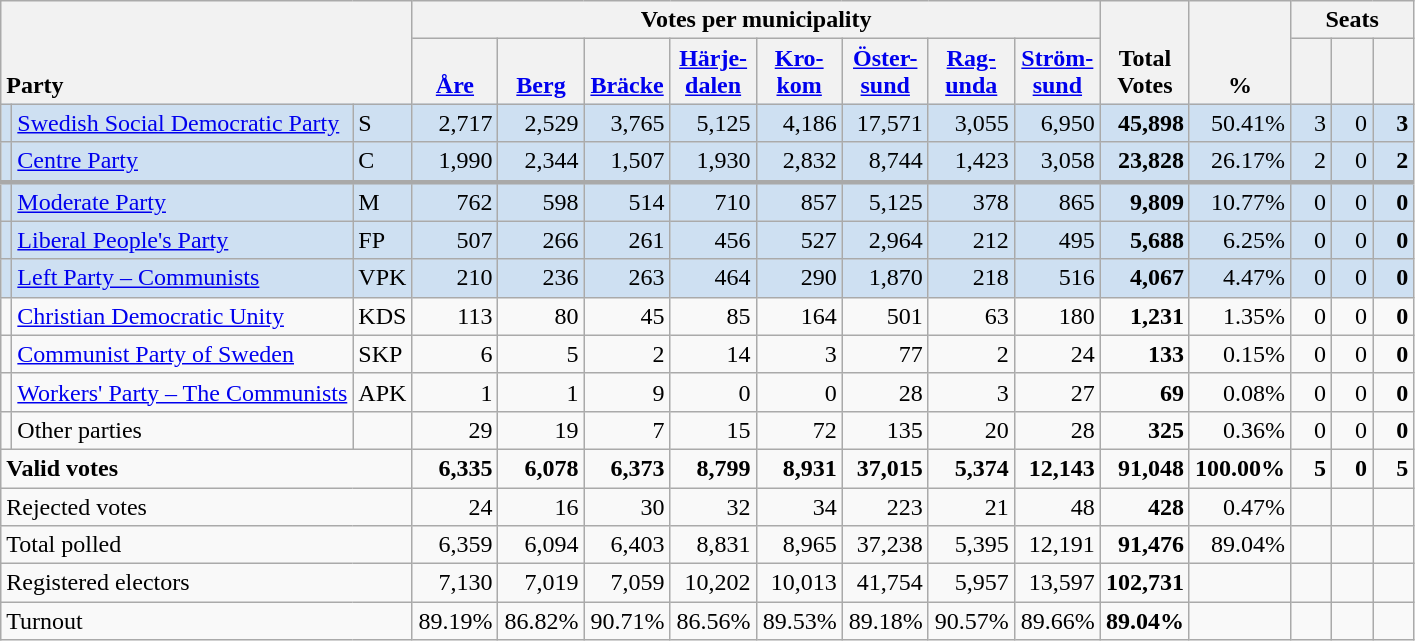<table class="wikitable" border="1" style="text-align:right;">
<tr>
<th style="text-align:left;" valign=bottom rowspan=2 colspan=3>Party</th>
<th colspan=8>Votes per municipality</th>
<th align=center valign=bottom rowspan=2 width="50">Total Votes</th>
<th align=center valign=bottom rowspan=2 width="50">%</th>
<th colspan=3>Seats</th>
</tr>
<tr>
<th align=center valign=bottom width="50"><a href='#'>Åre</a></th>
<th align=center valign=bottom width="50"><a href='#'>Berg</a></th>
<th align=center valign=bottom width="50"><a href='#'>Bräcke</a></th>
<th align=center valign=bottom width="50"><a href='#'>Härje- dalen</a></th>
<th align=center valign=bottom width="50"><a href='#'>Kro- kom</a></th>
<th align=center valign=bottom width="50"><a href='#'>Öster- sund</a></th>
<th align=center valign=bottom width="50"><a href='#'>Rag- unda</a></th>
<th align=center valign=bottom width="50"><a href='#'>Ström- sund</a></th>
<th align=center valign=bottom width="20"><small></small></th>
<th align=center valign=bottom width="20"><small><a href='#'></a></small></th>
<th align=center valign=bottom width="20"><small></small></th>
</tr>
<tr style="background:#CEE0F2;">
<td></td>
<td align=left style="white-space: nowrap;"><a href='#'>Swedish Social Democratic Party</a></td>
<td align=left>S</td>
<td>2,717</td>
<td>2,529</td>
<td>3,765</td>
<td>5,125</td>
<td>4,186</td>
<td>17,571</td>
<td>3,055</td>
<td>6,950</td>
<td><strong>45,898</strong></td>
<td>50.41%</td>
<td>3</td>
<td>0</td>
<td><strong>3</strong></td>
</tr>
<tr style="background:#CEE0F2;">
<td></td>
<td align=left><a href='#'>Centre Party</a></td>
<td align=left>C</td>
<td>1,990</td>
<td>2,344</td>
<td>1,507</td>
<td>1,930</td>
<td>2,832</td>
<td>8,744</td>
<td>1,423</td>
<td>3,058</td>
<td><strong>23,828</strong></td>
<td>26.17%</td>
<td>2</td>
<td>0</td>
<td><strong>2</strong></td>
</tr>
<tr style="background:#CEE0F2; border-top:3px solid darkgray;">
<td></td>
<td align=left><a href='#'>Moderate Party</a></td>
<td align=left>M</td>
<td>762</td>
<td>598</td>
<td>514</td>
<td>710</td>
<td>857</td>
<td>5,125</td>
<td>378</td>
<td>865</td>
<td><strong>9,809</strong></td>
<td>10.77%</td>
<td>0</td>
<td>0</td>
<td><strong>0</strong></td>
</tr>
<tr style="background:#CEE0F2;">
<td></td>
<td align=left><a href='#'>Liberal People's Party</a></td>
<td align=left>FP</td>
<td>507</td>
<td>266</td>
<td>261</td>
<td>456</td>
<td>527</td>
<td>2,964</td>
<td>212</td>
<td>495</td>
<td><strong>5,688</strong></td>
<td>6.25%</td>
<td>0</td>
<td>0</td>
<td><strong>0</strong></td>
</tr>
<tr style="background:#CEE0F2;">
<td></td>
<td align=left><a href='#'>Left Party – Communists</a></td>
<td align=left>VPK</td>
<td>210</td>
<td>236</td>
<td>263</td>
<td>464</td>
<td>290</td>
<td>1,870</td>
<td>218</td>
<td>516</td>
<td><strong>4,067</strong></td>
<td>4.47%</td>
<td>0</td>
<td>0</td>
<td><strong>0</strong></td>
</tr>
<tr>
<td></td>
<td align=left><a href='#'>Christian Democratic Unity</a></td>
<td align=left>KDS</td>
<td>113</td>
<td>80</td>
<td>45</td>
<td>85</td>
<td>164</td>
<td>501</td>
<td>63</td>
<td>180</td>
<td><strong>1,231</strong></td>
<td>1.35%</td>
<td>0</td>
<td>0</td>
<td><strong>0</strong></td>
</tr>
<tr>
<td></td>
<td align=left><a href='#'>Communist Party of Sweden</a></td>
<td align=left>SKP</td>
<td>6</td>
<td>5</td>
<td>2</td>
<td>14</td>
<td>3</td>
<td>77</td>
<td>2</td>
<td>24</td>
<td><strong>133</strong></td>
<td>0.15%</td>
<td>0</td>
<td>0</td>
<td><strong>0</strong></td>
</tr>
<tr>
<td></td>
<td align=left><a href='#'>Workers' Party – The Communists</a></td>
<td align=left>APK</td>
<td>1</td>
<td>1</td>
<td>9</td>
<td>0</td>
<td>0</td>
<td>28</td>
<td>3</td>
<td>27</td>
<td><strong>69</strong></td>
<td>0.08%</td>
<td>0</td>
<td>0</td>
<td><strong>0</strong></td>
</tr>
<tr>
<td></td>
<td align=left>Other parties</td>
<td></td>
<td>29</td>
<td>19</td>
<td>7</td>
<td>15</td>
<td>72</td>
<td>135</td>
<td>20</td>
<td>28</td>
<td><strong>325</strong></td>
<td>0.36%</td>
<td>0</td>
<td>0</td>
<td><strong>0</strong></td>
</tr>
<tr style="font-weight:bold">
<td align=left colspan=3>Valid votes</td>
<td>6,335</td>
<td>6,078</td>
<td>6,373</td>
<td>8,799</td>
<td>8,931</td>
<td>37,015</td>
<td>5,374</td>
<td>12,143</td>
<td>91,048</td>
<td>100.00%</td>
<td>5</td>
<td>0</td>
<td>5</td>
</tr>
<tr>
<td align=left colspan=3>Rejected votes</td>
<td>24</td>
<td>16</td>
<td>30</td>
<td>32</td>
<td>34</td>
<td>223</td>
<td>21</td>
<td>48</td>
<td><strong>428</strong></td>
<td>0.47%</td>
<td></td>
<td></td>
<td></td>
</tr>
<tr>
<td align=left colspan=3>Total polled</td>
<td>6,359</td>
<td>6,094</td>
<td>6,403</td>
<td>8,831</td>
<td>8,965</td>
<td>37,238</td>
<td>5,395</td>
<td>12,191</td>
<td><strong>91,476</strong></td>
<td>89.04%</td>
<td></td>
<td></td>
<td></td>
</tr>
<tr>
<td align=left colspan=3>Registered electors</td>
<td>7,130</td>
<td>7,019</td>
<td>7,059</td>
<td>10,202</td>
<td>10,013</td>
<td>41,754</td>
<td>5,957</td>
<td>13,597</td>
<td><strong>102,731</strong></td>
<td></td>
<td></td>
<td></td>
<td></td>
</tr>
<tr>
<td align=left colspan=3>Turnout</td>
<td>89.19%</td>
<td>86.82%</td>
<td>90.71%</td>
<td>86.56%</td>
<td>89.53%</td>
<td>89.18%</td>
<td>90.57%</td>
<td>89.66%</td>
<td><strong>89.04%</strong></td>
<td></td>
<td></td>
<td></td>
<td></td>
</tr>
</table>
